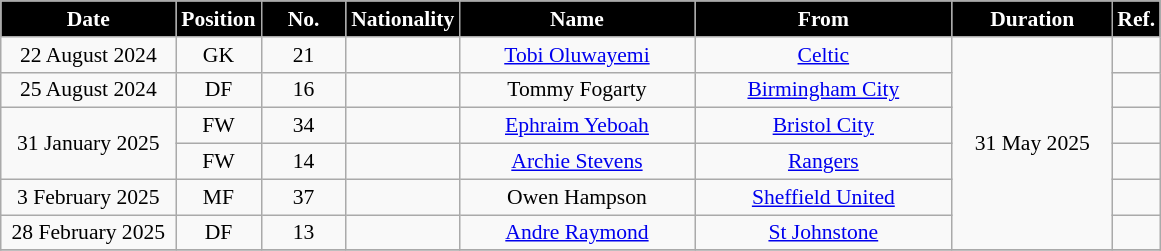<table class="wikitable"  style="text-align:center; font-size:90%; ">
<tr>
<th style="background:#000000; color:white; width:110px;">Date</th>
<th style="background:#000000; color:white; width:50px;">Position</th>
<th style="background:#000000; color:white; width:50px;">No.</th>
<th style="background:#000000; color:white; width:50px;">Nationality</th>
<th style="background:#000000; color:white; width:150px;">Name</th>
<th style="background:#000000; color:white; width:165px;">From</th>
<th style="background:#000000; color:white; width:100px;">Duration</th>
<th style="background:#000000; color:white; width:25px;">Ref.</th>
</tr>
<tr>
<td>22 August 2024</td>
<td>GK</td>
<td>21</td>
<td></td>
<td><a href='#'>Tobi Oluwayemi</a></td>
<td><a href='#'>Celtic</a></td>
<td rowspan=6>31 May 2025</td>
<td></td>
</tr>
<tr>
<td>25 August 2024</td>
<td>DF</td>
<td>16</td>
<td></td>
<td>Tommy Fogarty</td>
<td><a href='#'>Birmingham City</a></td>
<td></td>
</tr>
<tr>
<td rowspan=2>31 January 2025</td>
<td>FW</td>
<td>34</td>
<td></td>
<td><a href='#'>Ephraim Yeboah</a></td>
<td><a href='#'>Bristol City</a></td>
<td></td>
</tr>
<tr>
<td>FW</td>
<td>14</td>
<td></td>
<td><a href='#'>Archie Stevens</a></td>
<td><a href='#'>Rangers</a></td>
<td></td>
</tr>
<tr>
<td>3 February 2025</td>
<td>MF</td>
<td>37</td>
<td></td>
<td>Owen Hampson</td>
<td><a href='#'>Sheffield United</a></td>
<td></td>
</tr>
<tr>
<td>28 February 2025</td>
<td>DF</td>
<td>13</td>
<td></td>
<td><a href='#'>Andre Raymond</a></td>
<td><a href='#'>St Johnstone</a></td>
<td></td>
</tr>
<tr>
</tr>
</table>
